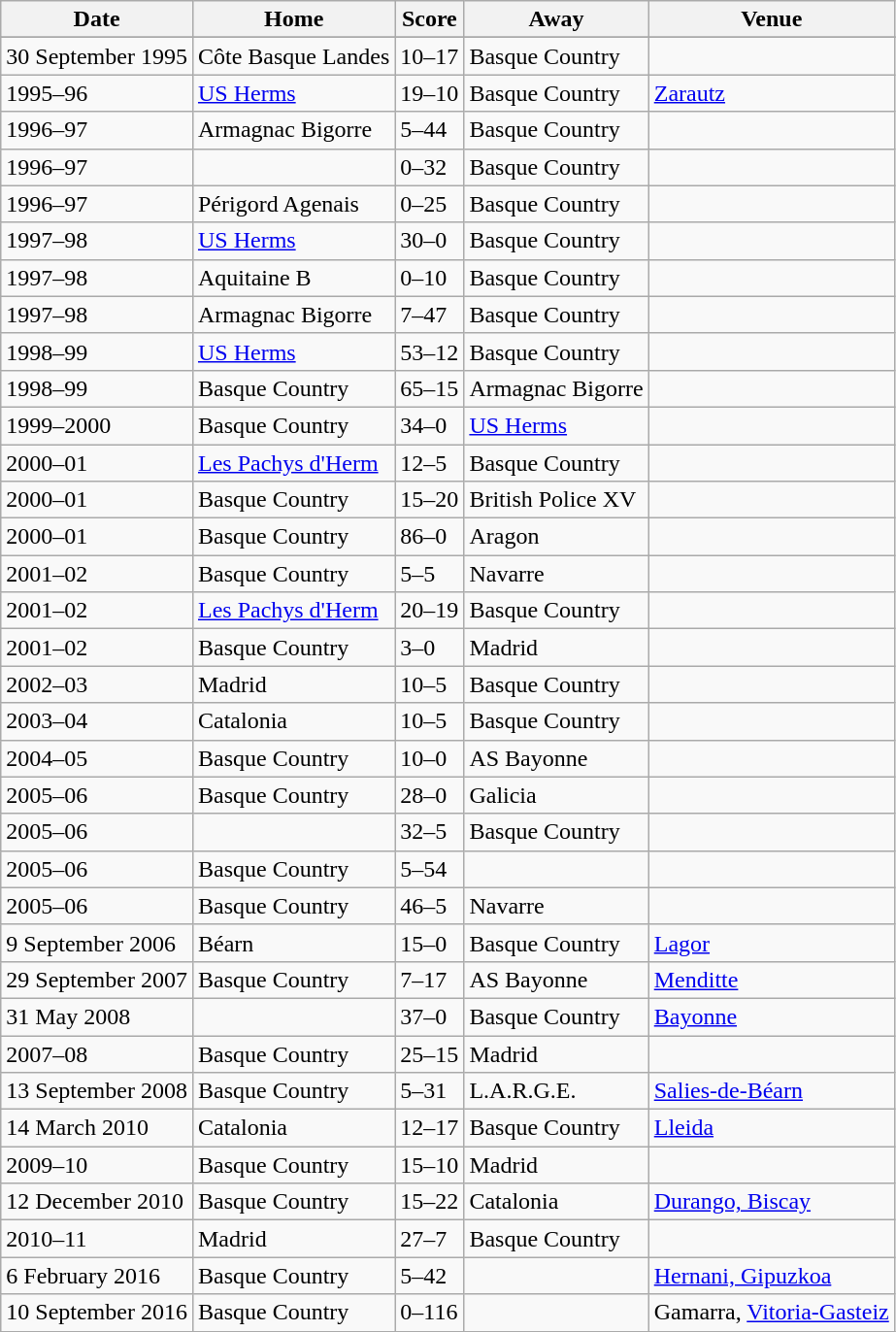<table class="wikitable collapsible">
<tr>
<th>Date</th>
<th>Home</th>
<th>Score</th>
<th>Away</th>
<th>Venue</th>
</tr>
<tr 15B.C|->
</tr>
<tr>
<td>30 September 1995</td>
<td> Côte Basque Landes</td>
<td>10–17</td>
<td> Basque Country</td>
<td></td>
</tr>
<tr>
<td>1995–96</td>
<td> <a href='#'>US Herms</a></td>
<td>19–10</td>
<td> Basque Country</td>
<td><a href='#'>Zarautz</a></td>
</tr>
<tr>
<td>1996–97</td>
<td> Armagnac Bigorre</td>
<td>5–44</td>
<td> Basque Country</td>
<td></td>
</tr>
<tr>
<td>1996–97</td>
<td></td>
<td>0–32</td>
<td> Basque Country</td>
<td></td>
</tr>
<tr>
<td>1996–97</td>
<td> Périgord Agenais</td>
<td>0–25</td>
<td> Basque Country</td>
<td></td>
</tr>
<tr>
<td>1997–98</td>
<td> <a href='#'>US Herms</a></td>
<td>30–0</td>
<td> Basque Country</td>
<td></td>
</tr>
<tr>
<td>1997–98</td>
<td> Aquitaine B</td>
<td>0–10</td>
<td> Basque Country</td>
<td></td>
</tr>
<tr>
<td>1997–98</td>
<td> Armagnac Bigorre</td>
<td>7–47</td>
<td> Basque Country</td>
<td></td>
</tr>
<tr>
<td>1998–99</td>
<td> <a href='#'>US Herms</a></td>
<td>53–12</td>
<td> Basque Country</td>
<td></td>
</tr>
<tr>
<td>1998–99</td>
<td> Basque Country</td>
<td>65–15</td>
<td> Armagnac Bigorre</td>
<td></td>
</tr>
<tr>
<td>1999–2000</td>
<td> Basque Country</td>
<td>34–0</td>
<td> <a href='#'>US Herms</a></td>
<td></td>
</tr>
<tr>
<td>2000–01</td>
<td> <a href='#'>Les Pachys d'Herm</a></td>
<td>12–5</td>
<td> Basque Country</td>
<td></td>
</tr>
<tr>
<td>2000–01</td>
<td> Basque Country</td>
<td>15–20</td>
<td> British Police  XV</td>
<td></td>
</tr>
<tr>
<td>2000–01</td>
<td> Basque Country</td>
<td>86–0</td>
<td> Aragon</td>
<td></td>
</tr>
<tr>
<td>2001–02</td>
<td> Basque Country</td>
<td>5–5</td>
<td> Navarre</td>
<td></td>
</tr>
<tr>
<td>2001–02</td>
<td> <a href='#'>Les Pachys d'Herm</a></td>
<td>20–19</td>
<td> Basque Country</td>
<td></td>
</tr>
<tr>
<td>2001–02</td>
<td> Basque Country</td>
<td>3–0</td>
<td> Madrid</td>
<td><em></em></td>
</tr>
<tr>
<td>2002–03</td>
<td> Madrid</td>
<td>10–5</td>
<td> Basque Country</td>
<td><em></em></td>
</tr>
<tr>
<td>2003–04</td>
<td> Catalonia</td>
<td>10–5</td>
<td> Basque Country</td>
<td><em></em></td>
</tr>
<tr>
<td>2004–05</td>
<td> Basque Country</td>
<td>10–0</td>
<td> AS Bayonne</td>
<td></td>
</tr>
<tr>
<td>2005–06</td>
<td> Basque Country</td>
<td>28–0</td>
<td> Galicia</td>
<td><em></em></td>
</tr>
<tr>
<td>2005–06</td>
<td></td>
<td>32–5</td>
<td> Basque Country</td>
<td></td>
</tr>
<tr>
<td>2005–06</td>
<td> Basque Country</td>
<td>5–54</td>
<td></td>
<td></td>
</tr>
<tr>
<td>2005–06</td>
<td> Basque Country</td>
<td>46–5</td>
<td> Navarre</td>
<td></td>
</tr>
<tr>
<td>9 September 2006</td>
<td> Béarn</td>
<td>15–0</td>
<td> Basque Country</td>
<td><a href='#'>Lagor</a></td>
</tr>
<tr>
<td>29 September 2007</td>
<td> Basque Country</td>
<td>7–17</td>
<td> AS Bayonne</td>
<td><a href='#'>Menditte</a></td>
</tr>
<tr>
<td>31 May 2008</td>
<td></td>
<td>37–0</td>
<td> Basque Country</td>
<td><a href='#'>Bayonne</a></td>
</tr>
<tr>
<td>2007–08</td>
<td> Basque Country</td>
<td>25–15</td>
<td> Madrid</td>
<td><em></em></td>
</tr>
<tr>
<td>13 September 2008</td>
<td> Basque Country</td>
<td>5–31</td>
<td>L.A.R.G.E.</td>
<td><a href='#'>Salies-de-Béarn</a></td>
</tr>
<tr>
<td>14 March 2010</td>
<td> Catalonia</td>
<td>12–17</td>
<td> Basque Country</td>
<td><a href='#'>Lleida</a> <em></em></td>
</tr>
<tr>
<td>2009–10</td>
<td> Basque Country</td>
<td>15–10</td>
<td> Madrid</td>
<td><em></em></td>
</tr>
<tr>
<td>12 December 2010</td>
<td> Basque Country</td>
<td>15–22</td>
<td> Catalonia</td>
<td><a href='#'>Durango, Biscay</a> <em></em></td>
</tr>
<tr>
<td>2010–11</td>
<td> Madrid</td>
<td>27–7</td>
<td> Basque Country</td>
<td><em></em></td>
</tr>
<tr>
<td>6 February 2016 </td>
<td> Basque Country</td>
<td>5–42</td>
<td></td>
<td><a href='#'>Hernani, Gipuzkoa</a></td>
</tr>
<tr>
<td>10 September 2016</td>
<td> Basque Country</td>
<td>0–116</td>
<td></td>
<td>Gamarra, <a href='#'>Vitoria-Gasteiz</a></td>
</tr>
<tr>
</tr>
</table>
